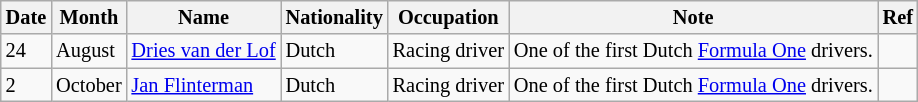<table class="wikitable" style="font-size:85%;">
<tr>
<th>Date</th>
<th>Month</th>
<th>Name</th>
<th>Nationality</th>
<th>Occupation</th>
<th>Note</th>
<th>Ref</th>
</tr>
<tr>
<td>24</td>
<td>August</td>
<td><a href='#'>Dries van der Lof</a></td>
<td>Dutch</td>
<td>Racing driver</td>
<td>One of the first Dutch <a href='#'>Formula One</a> drivers.</td>
<td></td>
</tr>
<tr>
<td>2</td>
<td>October</td>
<td><a href='#'>Jan Flinterman</a></td>
<td>Dutch</td>
<td>Racing driver</td>
<td>One of the first Dutch <a href='#'>Formula One</a> drivers.</td>
<td></td>
</tr>
</table>
